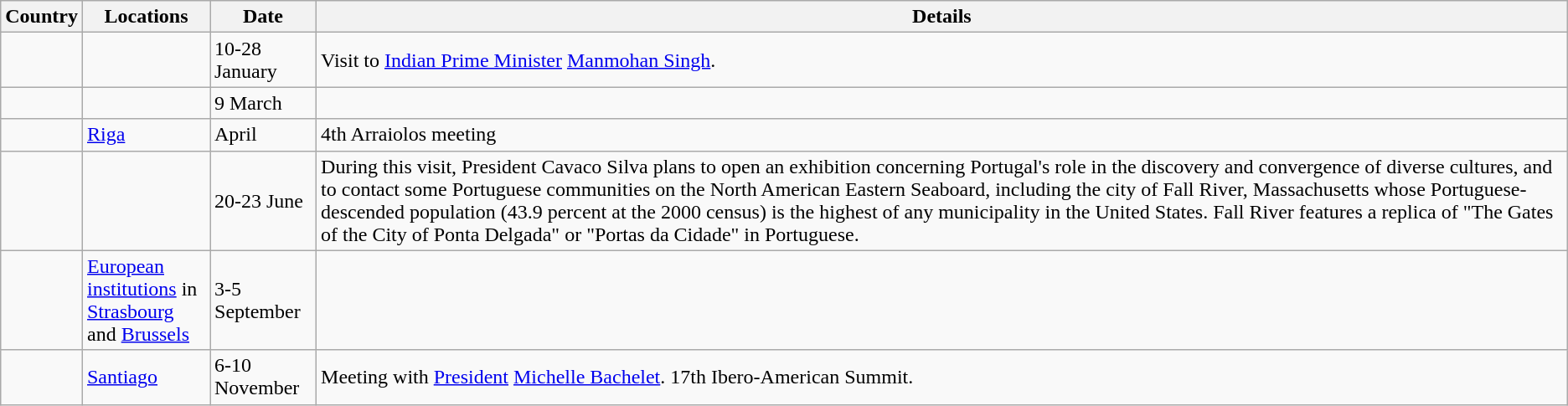<table class="wikitable">
<tr>
<th>Country</th>
<th>Locations</th>
<th>Date</th>
<th>Details</th>
</tr>
<tr>
<td></td>
<td></td>
<td>10-28 January</td>
<td>Visit to <a href='#'>Indian Prime Minister</a> <a href='#'>Manmohan Singh</a>.</td>
</tr>
<tr>
<td></td>
<td></td>
<td>9 March</td>
<td></td>
</tr>
<tr>
<td></td>
<td><a href='#'>Riga</a></td>
<td>April</td>
<td>4th Arraiolos meeting</td>
</tr>
<tr>
<td></td>
<td></td>
<td>20-23 June</td>
<td>During this visit, President Cavaco Silva plans to open an exhibition concerning Portugal's role in the discovery and convergence of diverse cultures, and to contact some Portuguese communities on the North American Eastern Seaboard, including the city of Fall River, Massachusetts whose Portuguese-descended population (43.9 percent at the 2000 census) is the highest of any municipality in the United States. Fall River features a replica of "The Gates of the City of Ponta Delgada" or "Portas da Cidade" in Portuguese.</td>
</tr>
<tr>
<td><br></td>
<td><a href='#'>European institutions</a> in<br><a href='#'>Strasbourg</a> and <a href='#'>Brussels</a></td>
<td>3-5 September</td>
<td></td>
</tr>
<tr>
<td></td>
<td><a href='#'>Santiago</a></td>
<td>6-10 November</td>
<td>Meeting with <a href='#'>President</a> <a href='#'>Michelle Bachelet</a>. 17th Ibero-American Summit.</td>
</tr>
</table>
